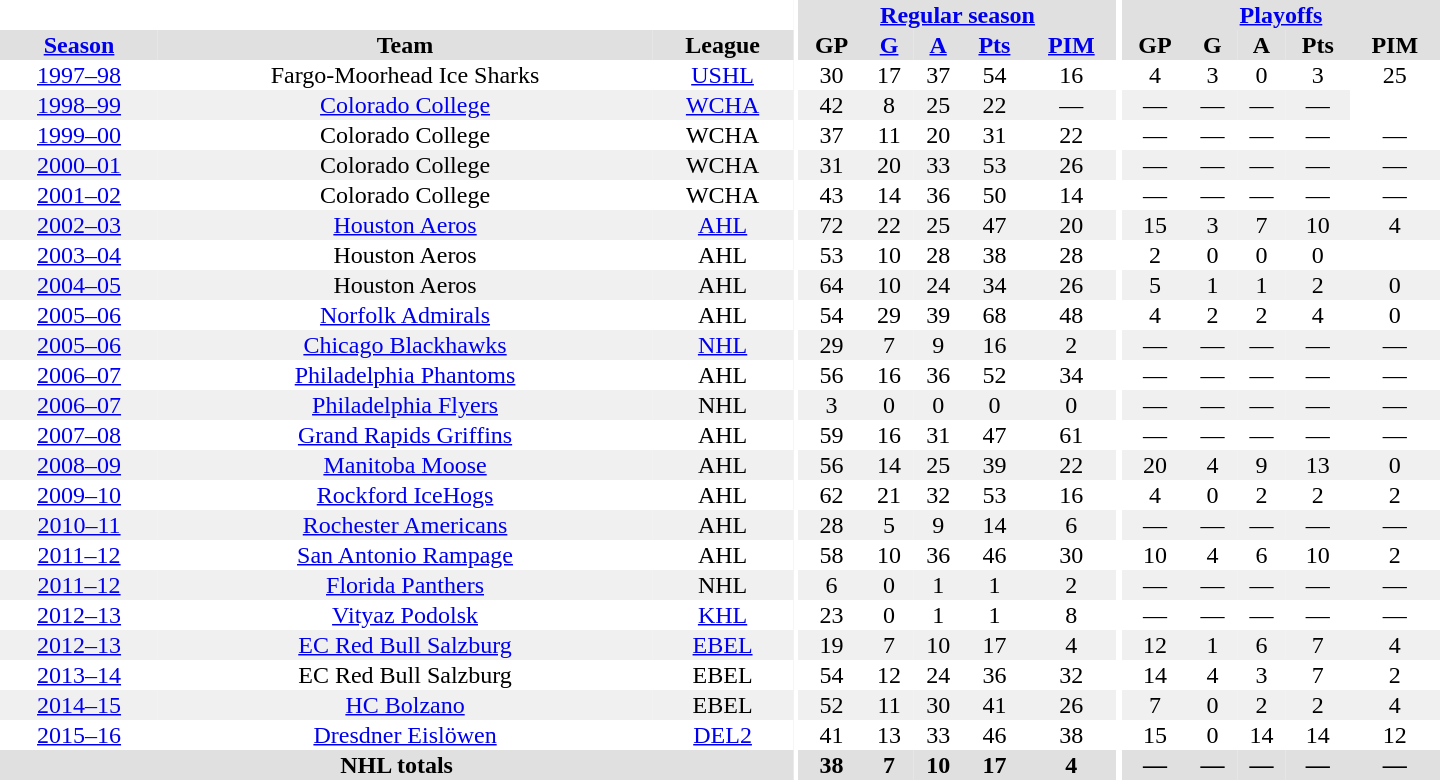<table border="0" cellpadding="1" cellspacing="0" style="text-align:center; width:60em">
<tr bgcolor="#e0e0e0">
<th colspan="3" bgcolor="#ffffff"></th>
<th rowspan="99" bgcolor="#ffffff"></th>
<th colspan="5"><a href='#'>Regular season</a></th>
<th rowspan="99" bgcolor="#ffffff"></th>
<th colspan="5"><a href='#'>Playoffs</a></th>
</tr>
<tr bgcolor="#e0e0e0">
<th><a href='#'>Season</a></th>
<th>Team</th>
<th>League</th>
<th>GP</th>
<th><a href='#'>G</a></th>
<th><a href='#'>A</a></th>
<th><a href='#'>Pts</a></th>
<th><a href='#'>PIM</a></th>
<th>GP</th>
<th>G</th>
<th>A</th>
<th>Pts</th>
<th>PIM</th>
</tr>
<tr ALIGN="center">
<td><a href='#'>1997–98</a></td>
<td>Fargo-Moorhead Ice Sharks</td>
<td><a href='#'>USHL</a></td>
<td>30</td>
<td>17</td>
<td>37</td>
<td>54</td>
<td>16</td>
<td>4</td>
<td>3</td>
<td>0</td>
<td>3</td>
<td>25</td>
</tr>
<tr ALIGN="center" bgcolor="#f0f0f0">
<td><a href='#'>1998–99</a></td>
<td><a href='#'>Colorado College</a></td>
<td><a href='#'>WCHA</a></td>
<td>42</td>
<td>8</td>
<td>25</td>
<td 33>22</td>
<td>—</td>
<td>—</td>
<td>—</td>
<td>—</td>
<td>—</td>
</tr>
<tr ALIGN="center">
<td><a href='#'>1999–00</a></td>
<td>Colorado College</td>
<td>WCHA</td>
<td>37</td>
<td>11</td>
<td>20</td>
<td>31</td>
<td>22</td>
<td>—</td>
<td>—</td>
<td>—</td>
<td>—</td>
<td>—</td>
</tr>
<tr ALIGN="center" bgcolor="#f0f0f0">
<td><a href='#'>2000–01</a></td>
<td>Colorado College</td>
<td>WCHA</td>
<td>31</td>
<td>20</td>
<td>33</td>
<td>53</td>
<td>26</td>
<td>—</td>
<td>—</td>
<td>—</td>
<td>—</td>
<td>—</td>
</tr>
<tr ALIGN="center">
<td><a href='#'>2001–02</a></td>
<td>Colorado College</td>
<td>WCHA</td>
<td>43</td>
<td>14</td>
<td>36</td>
<td>50</td>
<td>14</td>
<td>—</td>
<td>—</td>
<td>—</td>
<td>—</td>
<td>—</td>
</tr>
<tr ALIGN="center" bgcolor="#f0f0f0">
<td><a href='#'>2002–03</a></td>
<td><a href='#'>Houston Aeros</a></td>
<td><a href='#'>AHL</a></td>
<td>72</td>
<td>22</td>
<td>25</td>
<td>47</td>
<td>20</td>
<td>15</td>
<td>3</td>
<td>7</td>
<td>10</td>
<td>4</td>
</tr>
<tr ALIGN="center">
<td><a href='#'>2003–04</a></td>
<td>Houston Aeros</td>
<td>AHL</td>
<td>53</td>
<td>10</td>
<td>28</td>
<td>38</td>
<td>28</td>
<td>2</td>
<td>0</td>
<td>0</td>
<td 0>0</td>
</tr>
<tr ALIGN="center" bgcolor="#f0f0f0">
<td><a href='#'>2004–05</a></td>
<td>Houston Aeros</td>
<td>AHL</td>
<td>64</td>
<td>10</td>
<td>24</td>
<td>34</td>
<td>26</td>
<td>5</td>
<td>1</td>
<td>1</td>
<td>2</td>
<td>0</td>
</tr>
<tr ALIGN="center">
<td><a href='#'>2005–06</a></td>
<td><a href='#'>Norfolk Admirals</a></td>
<td>AHL</td>
<td>54</td>
<td>29</td>
<td>39</td>
<td>68</td>
<td>48</td>
<td>4</td>
<td>2</td>
<td>2</td>
<td>4</td>
<td>0</td>
</tr>
<tr ALIGN="center" bgcolor="#f0f0f0">
<td><a href='#'>2005–06</a></td>
<td><a href='#'>Chicago Blackhawks</a></td>
<td><a href='#'>NHL</a></td>
<td>29</td>
<td>7</td>
<td>9</td>
<td>16</td>
<td>2</td>
<td>—</td>
<td>—</td>
<td>—</td>
<td>—</td>
<td>—</td>
</tr>
<tr ALIGN="center">
<td><a href='#'>2006–07</a></td>
<td><a href='#'>Philadelphia Phantoms</a></td>
<td>AHL</td>
<td>56</td>
<td>16</td>
<td>36</td>
<td>52</td>
<td>34</td>
<td>—</td>
<td>—</td>
<td>—</td>
<td>—</td>
<td>—</td>
</tr>
<tr ALIGN="center" bgcolor="#f0f0f0">
<td><a href='#'>2006–07</a></td>
<td><a href='#'>Philadelphia Flyers</a></td>
<td>NHL</td>
<td>3</td>
<td>0</td>
<td>0</td>
<td>0</td>
<td>0</td>
<td>—</td>
<td>—</td>
<td>—</td>
<td>—</td>
<td>—</td>
</tr>
<tr ALIGN="center">
<td><a href='#'>2007–08</a></td>
<td><a href='#'>Grand Rapids Griffins</a></td>
<td>AHL</td>
<td>59</td>
<td>16</td>
<td>31</td>
<td>47</td>
<td>61</td>
<td>—</td>
<td>—</td>
<td>—</td>
<td>—</td>
<td>—</td>
</tr>
<tr ALIGN="center" bgcolor="#f0f0f0">
<td><a href='#'>2008–09</a></td>
<td><a href='#'>Manitoba Moose</a></td>
<td>AHL</td>
<td>56</td>
<td>14</td>
<td>25</td>
<td>39</td>
<td>22</td>
<td>20</td>
<td>4</td>
<td>9</td>
<td>13</td>
<td>0</td>
</tr>
<tr ALIGN="center">
<td><a href='#'>2009–10</a></td>
<td><a href='#'>Rockford IceHogs</a></td>
<td>AHL</td>
<td>62</td>
<td>21</td>
<td>32</td>
<td>53</td>
<td>16</td>
<td>4</td>
<td>0</td>
<td>2</td>
<td>2</td>
<td>2</td>
</tr>
<tr ALIGN="center" bgcolor="#f0f0f0">
<td><a href='#'>2010–11</a></td>
<td><a href='#'>Rochester Americans</a></td>
<td>AHL</td>
<td>28</td>
<td>5</td>
<td>9</td>
<td>14</td>
<td>6</td>
<td>—</td>
<td>—</td>
<td>—</td>
<td>—</td>
<td>—</td>
</tr>
<tr ALIGN="center">
<td><a href='#'>2011–12</a></td>
<td><a href='#'>San Antonio Rampage</a></td>
<td>AHL</td>
<td>58</td>
<td>10</td>
<td>36</td>
<td>46</td>
<td>30</td>
<td>10</td>
<td>4</td>
<td>6</td>
<td>10</td>
<td>2</td>
</tr>
<tr ALIGN="center" bgcolor="#f0f0f0">
<td><a href='#'>2011–12</a></td>
<td><a href='#'>Florida Panthers</a></td>
<td>NHL</td>
<td>6</td>
<td>0</td>
<td>1</td>
<td>1</td>
<td>2</td>
<td>—</td>
<td>—</td>
<td>—</td>
<td>—</td>
<td>—</td>
</tr>
<tr ALIGN="center">
<td><a href='#'>2012–13</a></td>
<td><a href='#'>Vityaz Podolsk</a></td>
<td><a href='#'>KHL</a></td>
<td>23</td>
<td>0</td>
<td>1</td>
<td>1</td>
<td>8</td>
<td>—</td>
<td>—</td>
<td>—</td>
<td>—</td>
<td>—</td>
</tr>
<tr ALIGN="center" bgcolor="#f0f0f0">
<td><a href='#'>2012–13</a></td>
<td><a href='#'>EC Red Bull Salzburg</a></td>
<td><a href='#'>EBEL</a></td>
<td>19</td>
<td>7</td>
<td>10</td>
<td>17</td>
<td>4</td>
<td>12</td>
<td>1</td>
<td>6</td>
<td>7</td>
<td>4</td>
</tr>
<tr ALIGN="center">
<td><a href='#'>2013–14</a></td>
<td>EC Red Bull Salzburg</td>
<td>EBEL</td>
<td>54</td>
<td>12</td>
<td>24</td>
<td>36</td>
<td>32</td>
<td>14</td>
<td>4</td>
<td>3</td>
<td>7</td>
<td>2</td>
</tr>
<tr ALIGN="center" bgcolor="#f0f0f0">
<td><a href='#'>2014–15</a></td>
<td><a href='#'>HC Bolzano</a></td>
<td>EBEL</td>
<td>52</td>
<td>11</td>
<td>30</td>
<td>41</td>
<td>26</td>
<td>7</td>
<td>0</td>
<td>2</td>
<td>2</td>
<td>4</td>
</tr>
<tr ALIGN="center">
<td><a href='#'>2015–16</a></td>
<td><a href='#'>Dresdner Eislöwen</a></td>
<td><a href='#'>DEL2</a></td>
<td>41</td>
<td>13</td>
<td>33</td>
<td>46</td>
<td>38</td>
<td>15</td>
<td>0</td>
<td>14</td>
<td>14</td>
<td>12</td>
</tr>
<tr bgcolor="#e0e0e0">
<th colspan="3">NHL totals</th>
<th>38</th>
<th>7</th>
<th>10</th>
<th>17</th>
<th>4</th>
<th>—</th>
<th>—</th>
<th>—</th>
<th>—</th>
<th>—</th>
</tr>
</table>
